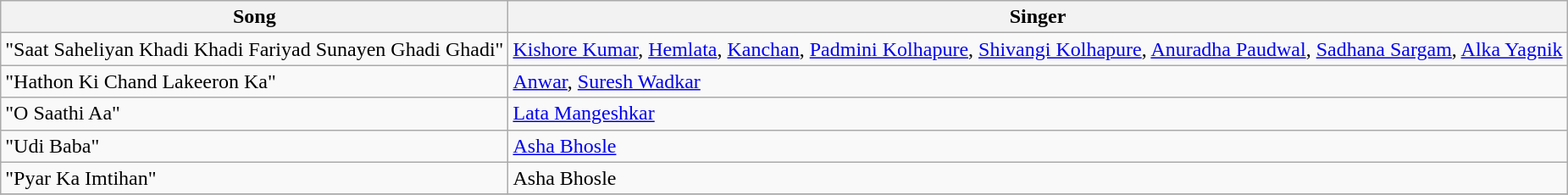<table class="wikitable">
<tr>
<th>Song</th>
<th>Singer</th>
</tr>
<tr>
<td>"Saat Saheliyan Khadi Khadi Fariyad Sunayen Ghadi Ghadi"</td>
<td><a href='#'>Kishore Kumar</a>, <a href='#'>Hemlata</a>, <a href='#'>Kanchan</a>, <a href='#'>Padmini Kolhapure</a>, <a href='#'>Shivangi Kolhapure</a>, <a href='#'>Anuradha Paudwal</a>, <a href='#'>Sadhana Sargam</a>, <a href='#'>Alka Yagnik</a></td>
</tr>
<tr>
<td>"Hathon Ki Chand Lakeeron Ka"</td>
<td><a href='#'>Anwar</a>, <a href='#'>Suresh Wadkar</a></td>
</tr>
<tr>
<td>"O Saathi Aa"</td>
<td><a href='#'>Lata Mangeshkar</a></td>
</tr>
<tr>
<td>"Udi Baba"</td>
<td><a href='#'>Asha Bhosle</a></td>
</tr>
<tr>
<td>"Pyar Ka Imtihan"</td>
<td>Asha Bhosle</td>
</tr>
<tr>
</tr>
</table>
